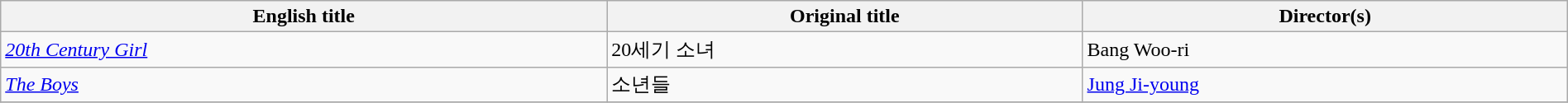<table class="sortable wikitable" style="width:100%; margin-bottom:4px" cellpadding="5">
<tr>
<th scope="col">English title</th>
<th scope="col">Original title</th>
<th scope="col">Director(s)</th>
</tr>
<tr>
<td><em><a href='#'>20th Century Girl</a></em></td>
<td>20세기 소녀</td>
<td>Bang Woo-ri</td>
</tr>
<tr>
<td><em><a href='#'>The Boys</a></em></td>
<td>소년들</td>
<td><a href='#'>Jung Ji-young</a></td>
</tr>
<tr>
</tr>
</table>
